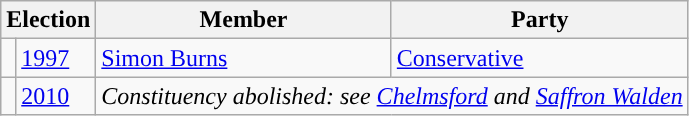<table class="wikitable">
<tr>
<th colspan="2">Election</th>
<th>Member</th>
<th>Party</th>
</tr>
<tr>
<td style="color:inherit;background-color: "></td>
<td><a href='#'>1997</a></td>
<td><a href='#'>Simon Burns</a></td>
<td><a href='#'>Conservative</a></td>
</tr>
<tr>
<td></td>
<td><a href='#'>2010</a></td>
<td colspan="2"><em>Constituency abolished: see <a href='#'>Chelmsford</a> and <a href='#'>Saffron Walden</a></em></td>
</tr>
</table>
